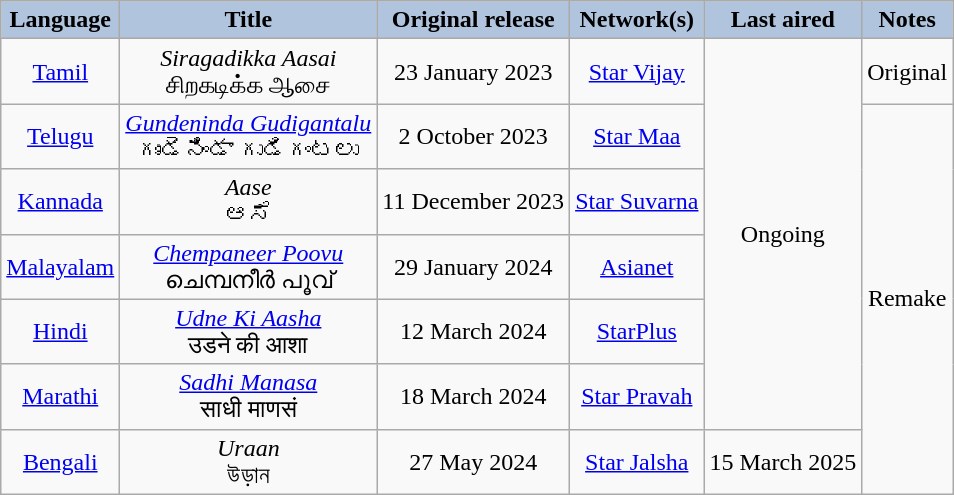<table class="wikitable" style="text-align:center;">
<tr>
<th style="background:LightSteelBlue;">Language</th>
<th style="background:LightSteelBlue;">Title</th>
<th style="background:LightSteelBlue;">Original release</th>
<th style="background:LightSteelBlue;">Network(s)</th>
<th style="background:LightSteelBlue;">Last aired</th>
<th style="background:LightSteelBlue;">Notes</th>
</tr>
<tr>
<td><a href='#'>Tamil</a></td>
<td><em>Siragadikka Aasai</em> <br> சிறகடிக்க ஆசை</td>
<td>23 January 2023</td>
<td><a href='#'>Star Vijay</a></td>
<td rowspan="6">Ongoing</td>
<td>Original</td>
</tr>
<tr>
<td><a href='#'>Telugu</a></td>
<td><em><a href='#'>Gundeninda Gudigantalu</a></em> <br> గుండెనిండా గుడిగంటలు</td>
<td>2 October 2023</td>
<td><a href='#'>Star Maa</a></td>
<td rowspan="6">Remake</td>
</tr>
<tr>
<td><a href='#'>Kannada</a></td>
<td><em>Aase</em> <br> ಆಸೆ</td>
<td>11 December 2023</td>
<td><a href='#'>Star Suvarna</a></td>
</tr>
<tr>
<td><a href='#'>Malayalam</a></td>
<td><em><a href='#'>Chempaneer Poovu</a></em> <br> ചെമ്പനീർ പൂവ്</td>
<td>29 January 2024</td>
<td><a href='#'>Asianet</a></td>
</tr>
<tr>
<td><a href='#'>Hindi</a></td>
<td><em><a href='#'>Udne Ki Aasha</a></em> <br> उडने की आशा</td>
<td>12 March 2024</td>
<td><a href='#'>StarPlus</a></td>
</tr>
<tr>
<td><a href='#'>Marathi</a></td>
<td><em><a href='#'>Sadhi Manasa</a></em> <br> साधी माणसं</td>
<td>18 March 2024</td>
<td><a href='#'>Star Pravah</a></td>
</tr>
<tr>
<td><a href='#'>Bengali</a></td>
<td><em>Uraan</em> <br> উড়ান</td>
<td>27 May 2024</td>
<td><a href='#'>Star Jalsha</a></td>
<td>15 March 2025</td>
</tr>
</table>
